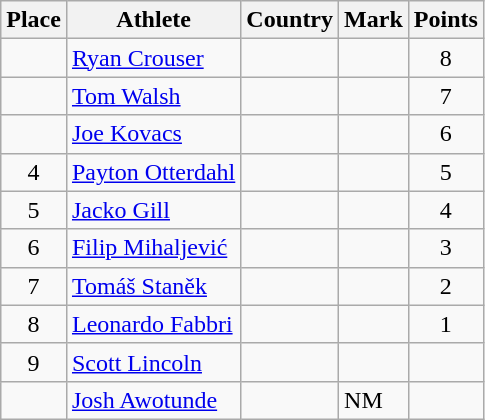<table class="wikitable">
<tr>
<th>Place</th>
<th>Athlete</th>
<th>Country</th>
<th>Mark</th>
<th>Points</th>
</tr>
<tr>
<td align=center></td>
<td><a href='#'>Ryan Crouser</a></td>
<td></td>
<td></td>
<td align=center>8</td>
</tr>
<tr>
<td align=center></td>
<td><a href='#'>Tom Walsh</a></td>
<td></td>
<td></td>
<td align=center>7</td>
</tr>
<tr>
<td align=center></td>
<td><a href='#'>Joe Kovacs</a></td>
<td></td>
<td></td>
<td align=center>6</td>
</tr>
<tr>
<td align=center>4</td>
<td><a href='#'>Payton Otterdahl</a></td>
<td></td>
<td></td>
<td align=center>5</td>
</tr>
<tr>
<td align=center>5</td>
<td><a href='#'>Jacko Gill</a></td>
<td></td>
<td></td>
<td align=center>4</td>
</tr>
<tr>
<td align=center>6</td>
<td><a href='#'>Filip Mihaljević</a></td>
<td></td>
<td></td>
<td align=center>3</td>
</tr>
<tr>
<td align=center>7</td>
<td><a href='#'>Tomáš Staněk</a></td>
<td></td>
<td></td>
<td align=center>2</td>
</tr>
<tr>
<td align=center>8</td>
<td><a href='#'>Leonardo Fabbri</a></td>
<td></td>
<td></td>
<td align=center>1</td>
</tr>
<tr>
<td align=center>9</td>
<td><a href='#'>Scott Lincoln</a></td>
<td></td>
<td></td>
<td align=center></td>
</tr>
<tr>
<td align=center></td>
<td><a href='#'>Josh Awotunde</a></td>
<td></td>
<td>NM</td>
<td align=center></td>
</tr>
</table>
